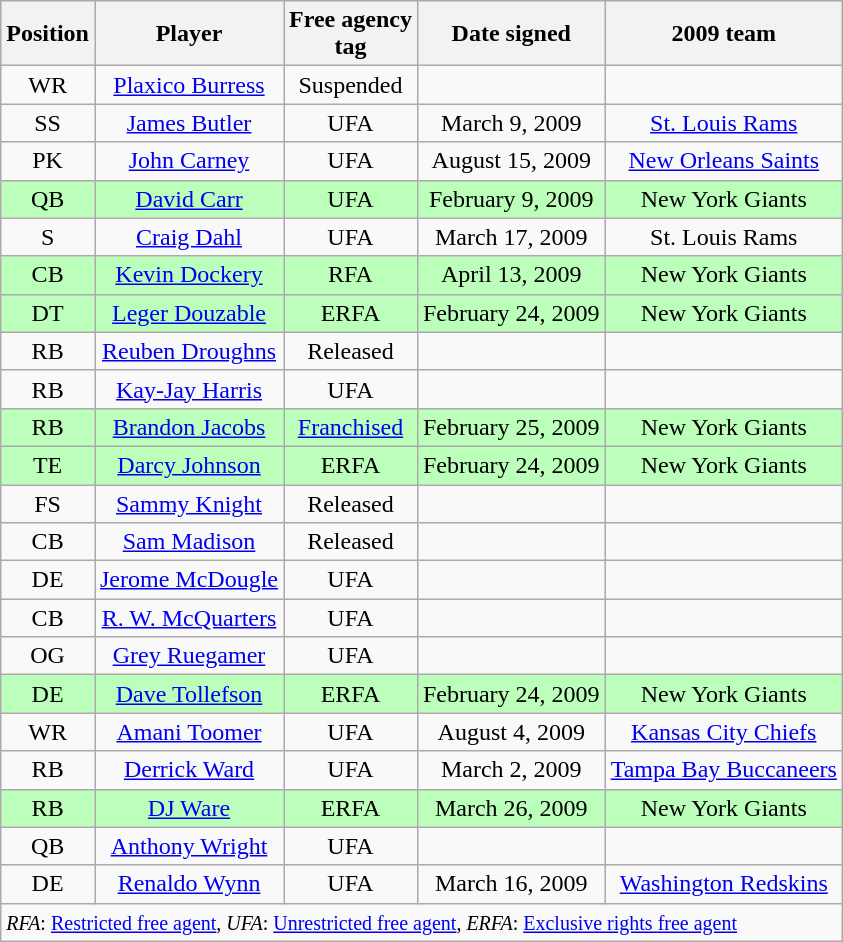<table class="wikitable">
<tr>
<th>Position</th>
<th>Player</th>
<th>Free agency<br>tag</th>
<th>Date signed</th>
<th>2009 team</th>
</tr>
<tr style="text-align:center;">
<td>WR</td>
<td><a href='#'>Plaxico Burress</a></td>
<td>Suspended</td>
<td></td>
<td></td>
</tr>
<tr style="text-align:center;">
<td>SS</td>
<td><a href='#'>James Butler</a></td>
<td>UFA</td>
<td>March 9, 2009</td>
<td><a href='#'>St. Louis Rams</a></td>
</tr>
<tr style="text-align:center;">
<td>PK</td>
<td><a href='#'>John Carney</a></td>
<td>UFA</td>
<td>August 15, 2009</td>
<td><a href='#'>New Orleans Saints</a></td>
</tr>
<tr style="background:#bfb; text-align:center;">
<td>QB</td>
<td><a href='#'>David Carr</a></td>
<td>UFA</td>
<td>February 9, 2009</td>
<td>New York Giants</td>
</tr>
<tr style="text-align:center;">
<td>S</td>
<td><a href='#'>Craig Dahl</a></td>
<td>UFA</td>
<td>March 17, 2009</td>
<td>St. Louis Rams</td>
</tr>
<tr style="background:#bfb; text-align:center;">
<td>CB</td>
<td><a href='#'>Kevin Dockery</a></td>
<td>RFA</td>
<td>April 13, 2009</td>
<td>New York Giants</td>
</tr>
<tr style="background:#bfb; text-align:center;">
<td>DT</td>
<td><a href='#'>Leger Douzable</a></td>
<td>ERFA</td>
<td>February 24, 2009</td>
<td>New York Giants</td>
</tr>
<tr style="text-align:center;">
<td>RB</td>
<td><a href='#'>Reuben Droughns</a></td>
<td>Released</td>
<td></td>
<td></td>
</tr>
<tr style="text-align:center;">
<td>RB</td>
<td><a href='#'>Kay-Jay Harris</a></td>
<td>UFA</td>
<td></td>
<td></td>
</tr>
<tr style="background:#bfb; text-align:center;">
<td>RB</td>
<td><a href='#'>Brandon Jacobs</a></td>
<td><a href='#'>Franchised</a></td>
<td>February 25, 2009</td>
<td>New York Giants</td>
</tr>
<tr style="background:#bfb; text-align:center;">
<td>TE</td>
<td><a href='#'>Darcy Johnson</a></td>
<td>ERFA</td>
<td>February 24, 2009</td>
<td>New York Giants</td>
</tr>
<tr style="text-align:center;">
<td>FS</td>
<td><a href='#'>Sammy Knight</a></td>
<td>Released</td>
<td></td>
<td></td>
</tr>
<tr style="text-align:center;">
<td>CB</td>
<td><a href='#'>Sam Madison</a></td>
<td>Released</td>
<td></td>
<td></td>
</tr>
<tr style="text-align:center;">
<td>DE</td>
<td><a href='#'>Jerome McDougle</a></td>
<td>UFA</td>
<td></td>
<td></td>
</tr>
<tr style="text-align:center;">
<td>CB</td>
<td><a href='#'>R. W. McQuarters</a></td>
<td>UFA</td>
<td></td>
<td></td>
</tr>
<tr style="text-align:center;">
<td>OG</td>
<td><a href='#'>Grey Ruegamer</a></td>
<td>UFA</td>
<td></td>
<td></td>
</tr>
<tr style="background:#bfb; text-align:center;">
<td>DE</td>
<td><a href='#'>Dave Tollefson</a></td>
<td>ERFA</td>
<td>February 24, 2009</td>
<td>New York Giants</td>
</tr>
<tr style="text-align:center;">
<td>WR</td>
<td><a href='#'>Amani Toomer</a></td>
<td>UFA</td>
<td>August 4, 2009</td>
<td><a href='#'>Kansas City Chiefs</a></td>
</tr>
<tr style="text-align:center;">
<td>RB</td>
<td><a href='#'>Derrick Ward</a></td>
<td>UFA</td>
<td>March 2, 2009</td>
<td><a href='#'>Tampa Bay Buccaneers</a></td>
</tr>
<tr style="background:#bfb; text-align:center;">
<td>RB</td>
<td><a href='#'>DJ Ware</a></td>
<td>ERFA</td>
<td>March 26, 2009</td>
<td>New York Giants</td>
</tr>
<tr style="text-align:center;">
<td>QB</td>
<td><a href='#'>Anthony Wright</a></td>
<td>UFA</td>
<td></td>
<td></td>
</tr>
<tr style="text-align:center;">
<td>DE</td>
<td><a href='#'>Renaldo Wynn</a></td>
<td>UFA</td>
<td>March 16, 2009</td>
<td><a href='#'>Washington Redskins</a></td>
</tr>
<tr>
<td colspan="5"><small><em>RFA</em>: <a href='#'>Restricted free agent</a>, <em>UFA</em>: <a href='#'>Unrestricted free agent</a>, <em>ERFA</em>: <a href='#'>Exclusive rights free agent</a></small></td>
</tr>
</table>
